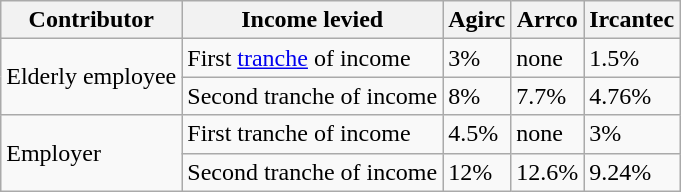<table class="wikitable">
<tr>
<th>Contributor</th>
<th>Income levied</th>
<th>Agirc</th>
<th>Arrco</th>
<th>Ircantec</th>
</tr>
<tr>
<td rowspan=2>Elderly employee</td>
<td>First <a href='#'>tranche</a> of income</td>
<td>3%</td>
<td>none</td>
<td>1.5%</td>
</tr>
<tr>
<td>Second tranche of income</td>
<td>8%</td>
<td>7.7%</td>
<td>4.76%</td>
</tr>
<tr>
<td rowspan=2>Employer</td>
<td>First tranche of income</td>
<td>4.5%</td>
<td>none</td>
<td>3%</td>
</tr>
<tr>
<td>Second tranche of income</td>
<td>12%</td>
<td>12.6%</td>
<td>9.24%</td>
</tr>
</table>
